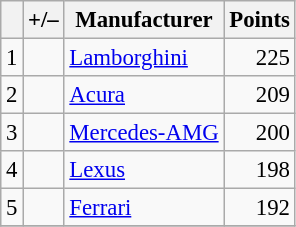<table class="wikitable" style="font-size: 95%;">
<tr>
<th scope="col"></th>
<th scope="col">+/–</th>
<th scope="col">Manufacturer</th>
<th scope="col">Points</th>
</tr>
<tr>
<td align=center>1</td>
<td align="left"></td>
<td> <a href='#'>Lamborghini</a></td>
<td align=right>225</td>
</tr>
<tr>
<td align=center>2</td>
<td align="left"></td>
<td> <a href='#'>Acura</a></td>
<td align=right>209</td>
</tr>
<tr>
<td align=center>3</td>
<td align="left"></td>
<td> <a href='#'>Mercedes-AMG</a></td>
<td align=right>200</td>
</tr>
<tr>
<td align=center>4</td>
<td align="left"></td>
<td> <a href='#'>Lexus</a></td>
<td align=right>198</td>
</tr>
<tr>
<td align=center>5</td>
<td align="left"></td>
<td> <a href='#'>Ferrari</a></td>
<td align=right>192</td>
</tr>
<tr>
</tr>
</table>
